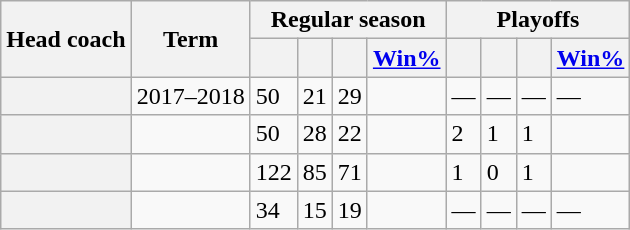<table class="wikitable sortable plainrowheaders">
<tr>
<th scope="col" rowspan="2">Head coach</th>
<th scope="col" rowspan="2">Term</th>
<th scope="colgroup" colspan="4">Regular season</th>
<th scope="colgroup" colspan="4">Playoffs</th>
</tr>
<tr>
<th scope="col"></th>
<th scope="col"></th>
<th scope="col"></th>
<th scope="col"><a href='#'>Win%</a></th>
<th scope="col"></th>
<th scope="col"></th>
<th scope="col"></th>
<th scope="col"><a href='#'>Win%</a></th>
</tr>
<tr>
<th scope="row"></th>
<td align=left>2017–2018</td>
<td>50</td>
<td>21</td>
<td>29</td>
<td></td>
<td>—</td>
<td>—</td>
<td>—</td>
<td>—</td>
</tr>
<tr>
<th scope="row"></th>
<td align=left></td>
<td>50</td>
<td>28</td>
<td>22</td>
<td></td>
<td>2</td>
<td>1</td>
<td>1</td>
<td></td>
</tr>
<tr>
<th scope="row" align=left></th>
<td align=left></td>
<td>122</td>
<td>85</td>
<td>71</td>
<td></td>
<td>1</td>
<td>0</td>
<td>1</td>
<td></td>
</tr>
<tr>
<th scope="row" align=left></th>
<td align=left></td>
<td>34</td>
<td>15</td>
<td>19</td>
<td></td>
<td>—</td>
<td>—</td>
<td>—</td>
<td>—</td>
</tr>
</table>
